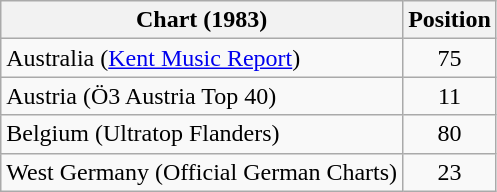<table class="wikitable sortable">
<tr>
<th>Chart (1983)</th>
<th>Position</th>
</tr>
<tr>
<td>Australia (<a href='#'>Kent Music Report</a>)</td>
<td align="center">75</td>
</tr>
<tr>
<td>Austria (Ö3 Austria Top 40)</td>
<td align="center">11</td>
</tr>
<tr>
<td>Belgium (Ultratop Flanders)</td>
<td align="center">80</td>
</tr>
<tr>
<td>West Germany (Official German Charts)</td>
<td align="center">23</td>
</tr>
</table>
